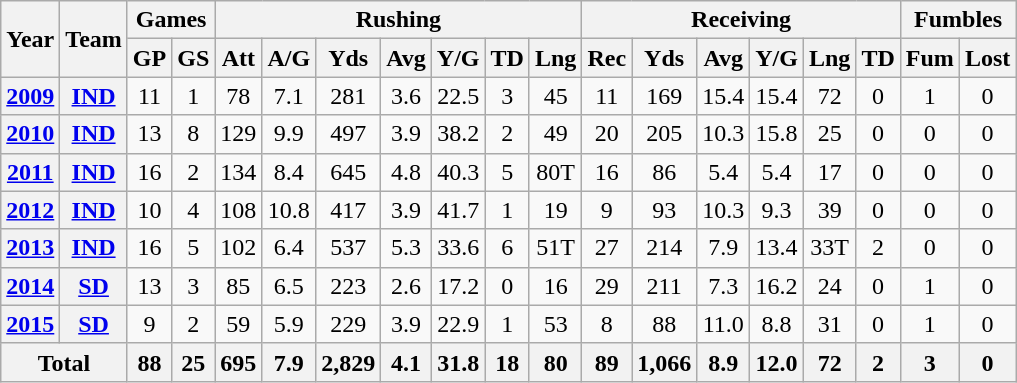<table class="wikitable" style="text-align:center;">
<tr>
<th rowspan="2">Year</th>
<th rowspan="2">Team</th>
<th colspan="2">Games</th>
<th colspan="7">Rushing</th>
<th colspan="6">Receiving</th>
<th colspan="2">Fumbles</th>
</tr>
<tr>
<th>GP</th>
<th>GS</th>
<th>Att</th>
<th>A/G</th>
<th>Yds</th>
<th>Avg</th>
<th>Y/G</th>
<th>TD</th>
<th>Lng</th>
<th>Rec</th>
<th>Yds</th>
<th>Avg</th>
<th>Y/G</th>
<th>Lng</th>
<th>TD</th>
<th>Fum</th>
<th>Lost</th>
</tr>
<tr>
<th><a href='#'>2009</a></th>
<th><a href='#'>IND</a></th>
<td>11</td>
<td>1</td>
<td>78</td>
<td>7.1</td>
<td>281</td>
<td>3.6</td>
<td>22.5</td>
<td>3</td>
<td>45</td>
<td>11</td>
<td>169</td>
<td>15.4</td>
<td>15.4</td>
<td>72</td>
<td>0</td>
<td>1</td>
<td>0</td>
</tr>
<tr>
<th><a href='#'>2010</a></th>
<th><a href='#'>IND</a></th>
<td>13</td>
<td>8</td>
<td>129</td>
<td>9.9</td>
<td>497</td>
<td>3.9</td>
<td>38.2</td>
<td>2</td>
<td>49</td>
<td>20</td>
<td>205</td>
<td>10.3</td>
<td>15.8</td>
<td>25</td>
<td>0</td>
<td>0</td>
<td>0</td>
</tr>
<tr>
<th><a href='#'>2011</a></th>
<th><a href='#'>IND</a></th>
<td>16</td>
<td>2</td>
<td>134</td>
<td>8.4</td>
<td>645</td>
<td>4.8</td>
<td>40.3</td>
<td>5</td>
<td>80T</td>
<td>16</td>
<td>86</td>
<td>5.4</td>
<td>5.4</td>
<td>17</td>
<td>0</td>
<td>0</td>
<td>0</td>
</tr>
<tr>
<th><a href='#'>2012</a></th>
<th><a href='#'>IND</a></th>
<td>10</td>
<td>4</td>
<td>108</td>
<td>10.8</td>
<td>417</td>
<td>3.9</td>
<td>41.7</td>
<td>1</td>
<td>19</td>
<td>9</td>
<td>93</td>
<td>10.3</td>
<td>9.3</td>
<td>39</td>
<td>0</td>
<td>0</td>
<td>0</td>
</tr>
<tr>
<th><a href='#'>2013</a></th>
<th><a href='#'>IND</a></th>
<td>16</td>
<td>5</td>
<td>102</td>
<td>6.4</td>
<td>537</td>
<td>5.3</td>
<td>33.6</td>
<td>6</td>
<td>51T</td>
<td>27</td>
<td>214</td>
<td>7.9</td>
<td>13.4</td>
<td>33T</td>
<td>2</td>
<td>0</td>
<td>0</td>
</tr>
<tr>
<th><a href='#'>2014</a></th>
<th><a href='#'>SD</a></th>
<td>13</td>
<td>3</td>
<td>85</td>
<td>6.5</td>
<td>223</td>
<td>2.6</td>
<td>17.2</td>
<td>0</td>
<td>16</td>
<td>29</td>
<td>211</td>
<td>7.3</td>
<td>16.2</td>
<td>24</td>
<td>0</td>
<td>1</td>
<td>0</td>
</tr>
<tr>
<th><a href='#'>2015</a></th>
<th><a href='#'>SD</a></th>
<td>9</td>
<td>2</td>
<td>59</td>
<td>5.9</td>
<td>229</td>
<td>3.9</td>
<td>22.9</td>
<td>1</td>
<td>53</td>
<td>8</td>
<td>88</td>
<td>11.0</td>
<td>8.8</td>
<td>31</td>
<td>0</td>
<td>1</td>
<td>0</td>
</tr>
<tr>
<th colspan="2">Total</th>
<th>88</th>
<th>25</th>
<th>695</th>
<th>7.9</th>
<th>2,829</th>
<th>4.1</th>
<th>31.8</th>
<th>18</th>
<th>80</th>
<th>89</th>
<th>1,066</th>
<th>8.9</th>
<th>12.0</th>
<th>72</th>
<th>2</th>
<th>3</th>
<th>0</th>
</tr>
</table>
